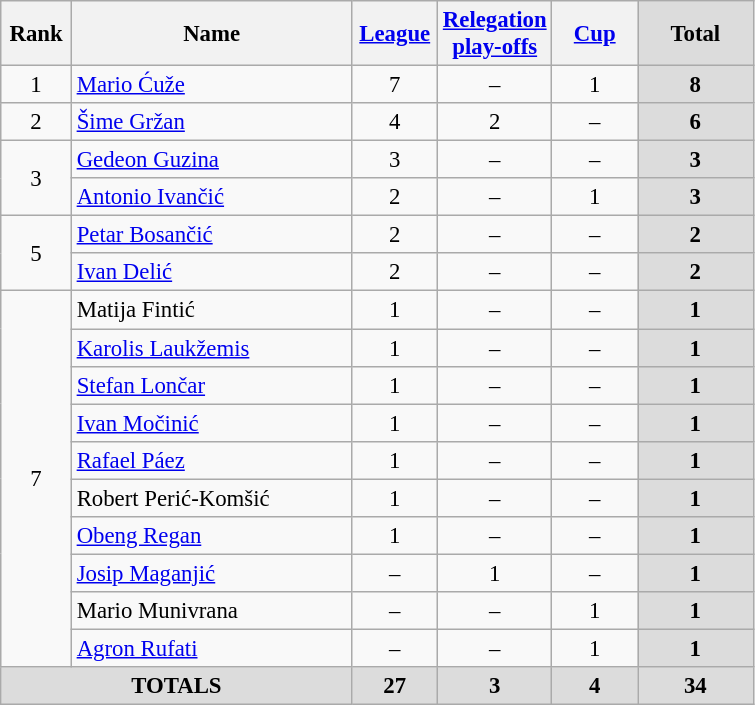<table class="wikitable" style="font-size: 95%; text-align: center;">
<tr>
<th width=40>Rank</th>
<th width=180>Name</th>
<th width=50><a href='#'>League</a></th>
<th width=50><a href='#'>Relegation play-offs</a></th>
<th width=50><a href='#'>Cup</a></th>
<th width=70 style="background: #DCDCDC">Total</th>
</tr>
<tr>
<td rowspan=1>1</td>
<td style="text-align:left;"> <a href='#'>Mario Ćuže</a></td>
<td>7</td>
<td>–</td>
<td>1</td>
<th style="background: #DCDCDC">8</th>
</tr>
<tr>
<td rowspan=1>2</td>
<td style="text-align:left;"> <a href='#'>Šime Gržan</a></td>
<td>4</td>
<td>2</td>
<td>–</td>
<th style="background: #DCDCDC">6</th>
</tr>
<tr>
<td rowspan=2>3</td>
<td style="text-align:left;"> <a href='#'>Gedeon Guzina</a></td>
<td>3</td>
<td>–</td>
<td>–</td>
<th style="background: #DCDCDC">3</th>
</tr>
<tr>
<td style="text-align:left;"> <a href='#'>Antonio Ivančić</a></td>
<td>2</td>
<td>–</td>
<td>1</td>
<th style="background: #DCDCDC">3</th>
</tr>
<tr>
<td rowspan=2>5</td>
<td style="text-align:left;"> <a href='#'>Petar Bosančić</a></td>
<td>2</td>
<td>–</td>
<td>–</td>
<th style="background: #DCDCDC">2</th>
</tr>
<tr>
<td style="text-align:left;"> <a href='#'>Ivan Delić</a></td>
<td>2</td>
<td>–</td>
<td>–</td>
<th style="background: #DCDCDC">2</th>
</tr>
<tr>
<td rowspan=10>7</td>
<td style="text-align:left;"> Matija Fintić</td>
<td>1</td>
<td>–</td>
<td>–</td>
<th style="background: #DCDCDC">1</th>
</tr>
<tr>
<td style="text-align:left;"> <a href='#'>Karolis Laukžemis</a></td>
<td>1</td>
<td>–</td>
<td>–</td>
<th style="background: #DCDCDC">1</th>
</tr>
<tr>
<td style="text-align:left;"> <a href='#'>Stefan Lončar</a></td>
<td>1</td>
<td>–</td>
<td>–</td>
<th style="background: #DCDCDC">1</th>
</tr>
<tr>
<td style="text-align:left;"> <a href='#'>Ivan Močinić</a></td>
<td>1</td>
<td>–</td>
<td>–</td>
<th style="background: #DCDCDC">1</th>
</tr>
<tr>
<td style="text-align:left;"> <a href='#'>Rafael Páez</a></td>
<td>1</td>
<td>–</td>
<td>–</td>
<th style="background: #DCDCDC">1</th>
</tr>
<tr>
<td style="text-align:left;"> Robert Perić-Komšić</td>
<td>1</td>
<td>–</td>
<td>–</td>
<th style="background: #DCDCDC">1</th>
</tr>
<tr>
<td style="text-align:left;"> <a href='#'>Obeng Regan</a></td>
<td>1</td>
<td>–</td>
<td>–</td>
<th style="background: #DCDCDC">1</th>
</tr>
<tr>
<td style="text-align:left;"> <a href='#'>Josip Maganjić</a></td>
<td>–</td>
<td>1</td>
<td>–</td>
<th style="background: #DCDCDC">1</th>
</tr>
<tr>
<td style="text-align:left;"> Mario Munivrana</td>
<td>–</td>
<td>–</td>
<td>1</td>
<th style="background: #DCDCDC">1</th>
</tr>
<tr>
<td style="text-align:left;"> <a href='#'>Agron Rufati</a></td>
<td>–</td>
<td>–</td>
<td>1</td>
<th style="background: #DCDCDC">1</th>
</tr>
<tr>
<th colspan="2" align="center" style="background: #DCDCDC">TOTALS</th>
<th style="background: #DCDCDC">27</th>
<th style="background: #DCDCDC">3</th>
<th style="background: #DCDCDC">4</th>
<th style="background: #DCDCDC">34</th>
</tr>
</table>
